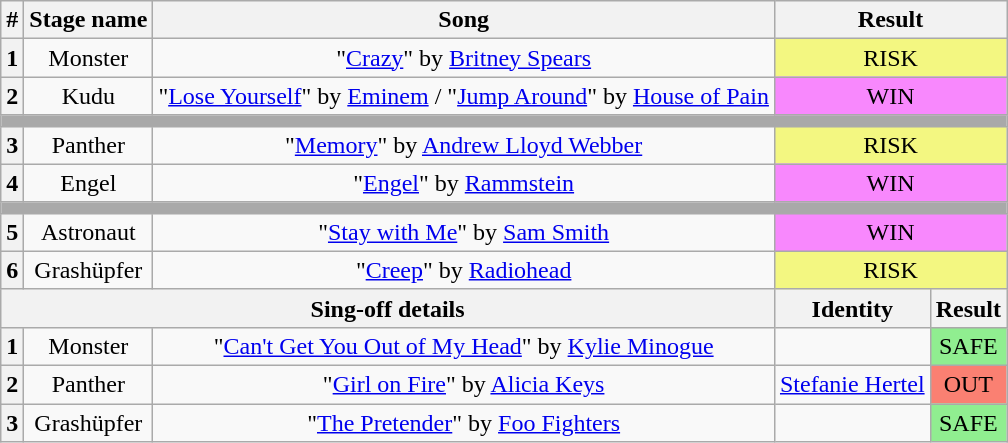<table class="wikitable plainrowheaders" style="text-align: center;">
<tr>
<th>#</th>
<th>Stage name</th>
<th>Song</th>
<th colspan="2">Result</th>
</tr>
<tr>
<th>1</th>
<td>Monster</td>
<td>"<a href='#'>Crazy</a>" by <a href='#'>Britney Spears</a></td>
<td colspan="2" bgcolor="#F3F781">RISK</td>
</tr>
<tr>
<th>2</th>
<td>Kudu</td>
<td>"<a href='#'>Lose Yourself</a>" by <a href='#'>Eminem</a> / "<a href='#'>Jump Around</a>" by <a href='#'>House of Pain</a></td>
<td colspan="2" bgcolor=#F888FD>WIN</td>
</tr>
<tr>
<td colspan="5" style="background:darkgray"></td>
</tr>
<tr>
<th>3</th>
<td>Panther</td>
<td>"<a href='#'>Memory</a>" by <a href='#'>Andrew Lloyd Webber</a></td>
<td colspan="2" bgcolor="#F3F781">RISK</td>
</tr>
<tr>
<th>4</th>
<td>Engel</td>
<td>"<a href='#'>Engel</a>" by <a href='#'>Rammstein</a></td>
<td colspan="2" bgcolor=#F888FD>WIN</td>
</tr>
<tr>
<td colspan="5" style="background:darkgray"></td>
</tr>
<tr>
<th>5</th>
<td>Astronaut</td>
<td>"<a href='#'>Stay with Me</a>" by <a href='#'>Sam Smith</a></td>
<td colspan="2" bgcolor=#F888FD>WIN</td>
</tr>
<tr>
<th>6</th>
<td>Grashüpfer</td>
<td>"<a href='#'>Creep</a>" by <a href='#'>Radiohead</a></td>
<td colspan="2" bgcolor="#F3F781">RISK</td>
</tr>
<tr>
<th colspan="3">Sing-off details</th>
<th>Identity</th>
<th>Result</th>
</tr>
<tr>
<th>1</th>
<td>Monster</td>
<td>"<a href='#'>Can't Get You Out of My Head</a>" by <a href='#'>Kylie Minogue</a></td>
<td></td>
<td bgcolor=lightgreen>SAFE</td>
</tr>
<tr>
<th>2</th>
<td>Panther</td>
<td>"<a href='#'>Girl on Fire</a>" by <a href='#'>Alicia Keys</a></td>
<td><a href='#'>Stefanie Hertel</a></td>
<td bgcolor=salmon>OUT</td>
</tr>
<tr>
<th>3</th>
<td>Grashüpfer</td>
<td>"<a href='#'>The Pretender</a>" by <a href='#'>Foo Fighters</a></td>
<td></td>
<td bgcolor=lightgreen>SAFE</td>
</tr>
</table>
